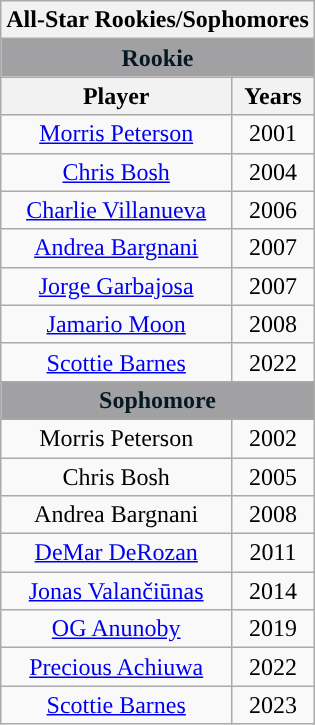<table class="wikitable" style="text-align:center">
<tr>
<th colspan="2">All-Star Rookies/Sophomores</th>
</tr>
<tr>
<th colspan="2" style="text-align:center; background:#A1A1A4; color:#061922;">Rookie</th>
</tr>
<tr>
<th>Player</th>
<th>Years</th>
</tr>
<tr>
<td><a href='#'>Morris Peterson</a></td>
<td>2001</td>
</tr>
<tr>
<td><a href='#'>Chris Bosh</a></td>
<td>2004</td>
</tr>
<tr>
<td><a href='#'>Charlie Villanueva</a></td>
<td>2006</td>
</tr>
<tr>
<td><a href='#'>Andrea Bargnani</a></td>
<td>2007</td>
</tr>
<tr>
<td><a href='#'>Jorge Garbajosa</a></td>
<td>2007</td>
</tr>
<tr>
<td><a href='#'>Jamario Moon</a></td>
<td>2008</td>
</tr>
<tr>
<td><a href='#'>Scottie Barnes</a></td>
<td>2022</td>
</tr>
<tr>
<th colspan="2" style="text-align:center; background:#A1A1A4; color:#061922;">Sophomore</th>
</tr>
<tr>
<td>Morris Peterson</td>
<td>2002</td>
</tr>
<tr>
<td>Chris Bosh</td>
<td>2005</td>
</tr>
<tr>
<td>Andrea Bargnani</td>
<td>2008</td>
</tr>
<tr>
<td><a href='#'>DeMar DeRozan</a></td>
<td>2011</td>
</tr>
<tr>
<td><a href='#'>Jonas Valančiūnas</a></td>
<td>2014</td>
</tr>
<tr>
<td><a href='#'>OG Anunoby</a></td>
<td>2019</td>
</tr>
<tr>
<td><a href='#'>Precious Achiuwa</a></td>
<td>2022</td>
</tr>
<tr>
<td><a href='#'>Scottie Barnes</a></td>
<td>2023</td>
</tr>
</table>
